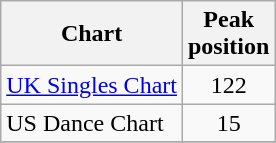<table class="wikitable">
<tr>
<th>Chart</th>
<th>Peak<br>position</th>
</tr>
<tr>
<td align="left"><a href='#'>UK Singles Chart</a></td>
<td align="center">122</td>
</tr>
<tr>
<td align="left">US Dance Chart</td>
<td align="center">15</td>
</tr>
<tr>
</tr>
</table>
